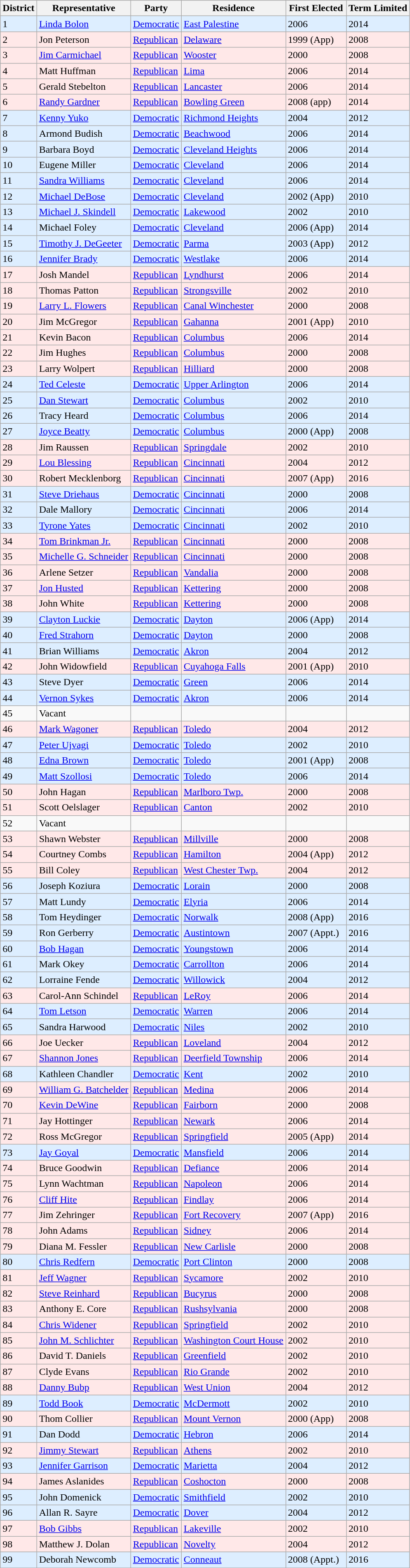<table class="wikitable sortable">
<tr>
<th>District</th>
<th>Representative</th>
<th>Party</th>
<th>Residence</th>
<th>First Elected</th>
<th>Term Limited</th>
</tr>
<tr style="background-color:#DDEEFF;">
<td>1</td>
<td><a href='#'>Linda Bolon</a></td>
<td><a href='#'>Democratic</a></td>
<td><a href='#'>East Palestine</a></td>
<td>2006</td>
<td>2014</td>
</tr>
<tr style="background-color:#FFE8E8;">
<td>2</td>
<td>Jon Peterson</td>
<td><a href='#'>Republican</a></td>
<td><a href='#'>Delaware</a></td>
<td>1999 (App)  </td>
<td>2008</td>
</tr>
<tr style="background-color:#FFE8E8;">
<td>3</td>
<td><a href='#'>Jim Carmichael</a></td>
<td><a href='#'>Republican</a></td>
<td><a href='#'>Wooster</a></td>
<td>2000  </td>
<td>2008</td>
</tr>
<tr style="background-color:#FFE8E8;">
<td>4</td>
<td>Matt Huffman</td>
<td><a href='#'>Republican</a></td>
<td><a href='#'>Lima</a></td>
<td>2006  </td>
<td>2014</td>
</tr>
<tr style="background-color:#FFE8E8;">
<td>5</td>
<td>Gerald Stebelton</td>
<td><a href='#'>Republican</a></td>
<td><a href='#'>Lancaster</a></td>
<td>2006  </td>
<td>2014</td>
</tr>
<tr style="background-color:#FFE8E8;">
<td>6</td>
<td><a href='#'>Randy Gardner</a></td>
<td><a href='#'>Republican</a></td>
<td><a href='#'>Bowling Green</a></td>
<td>2008 (app)</td>
<td>2014</td>
</tr>
<tr style="background-color:#DDEEFF;">
<td>7</td>
<td><a href='#'>Kenny Yuko</a></td>
<td><a href='#'>Democratic</a></td>
<td><a href='#'>Richmond Heights</a></td>
<td>2004</td>
<td>2012</td>
</tr>
<tr style="background-color:#DDEEFF;">
<td>8</td>
<td>Armond Budish</td>
<td><a href='#'>Democratic</a></td>
<td><a href='#'>Beachwood</a></td>
<td>2006</td>
<td>2014</td>
</tr>
<tr style="background-color:#DDEEFF;">
<td>9</td>
<td>Barbara Boyd</td>
<td><a href='#'>Democratic</a></td>
<td><a href='#'>Cleveland Heights</a></td>
<td>2006  </td>
<td>2014</td>
</tr>
<tr style="background-color:#DDEEFF;">
<td>10</td>
<td>Eugene Miller</td>
<td><a href='#'>Democratic</a></td>
<td><a href='#'>Cleveland</a></td>
<td>2006  </td>
<td>2014</td>
</tr>
<tr style="background-color:#DDEEFF;">
<td>11</td>
<td><a href='#'>Sandra Williams</a></td>
<td><a href='#'>Democratic</a></td>
<td><a href='#'>Cleveland</a></td>
<td>2006  </td>
<td>2014</td>
</tr>
<tr style="background-color:#DDEEFF;">
<td>12</td>
<td><a href='#'>Michael DeBose</a></td>
<td><a href='#'>Democratic</a></td>
<td><a href='#'>Cleveland</a></td>
<td>2002 (App)  </td>
<td>2010</td>
</tr>
<tr style="background-color:#DDEEFF;">
<td>13</td>
<td><a href='#'>Michael J. Skindell</a></td>
<td><a href='#'>Democratic</a></td>
<td><a href='#'>Lakewood</a></td>
<td>2002  </td>
<td>2010</td>
</tr>
<tr style="background-color:#DDEEFF;">
<td>14</td>
<td>Michael Foley</td>
<td><a href='#'>Democratic</a></td>
<td><a href='#'>Cleveland</a></td>
<td>2006 (App)  </td>
<td>2014</td>
</tr>
<tr style="background-color:#DDEEFF;">
<td>15</td>
<td><a href='#'>Timothy J. DeGeeter</a></td>
<td><a href='#'>Democratic</a></td>
<td><a href='#'>Parma</a></td>
<td>2003 (App)  </td>
<td>2012</td>
</tr>
<tr style="background-color:#DDEEFF;">
<td>16</td>
<td><a href='#'>Jennifer Brady</a></td>
<td><a href='#'>Democratic</a></td>
<td><a href='#'>Westlake</a></td>
<td>2006  </td>
<td>2014</td>
</tr>
<tr style="background-color:#FFE8E8;">
<td>17</td>
<td>Josh Mandel</td>
<td><a href='#'>Republican</a></td>
<td><a href='#'>Lyndhurst</a></td>
<td>2006  </td>
<td>2014</td>
</tr>
<tr style="background-color:#FFE8E8;">
<td>18</td>
<td>Thomas Patton</td>
<td><a href='#'>Republican</a></td>
<td><a href='#'>Strongsville</a></td>
<td>2002  </td>
<td>2010</td>
</tr>
<tr style="background-color:#FFE8E8;">
<td>19</td>
<td><a href='#'>Larry L. Flowers</a></td>
<td><a href='#'>Republican</a></td>
<td><a href='#'>Canal Winchester</a></td>
<td>2000  </td>
<td>2008</td>
</tr>
<tr style="background-color:#FFE8E8;">
<td>20</td>
<td>Jim McGregor</td>
<td><a href='#'>Republican</a></td>
<td><a href='#'>Gahanna</a></td>
<td>2001 (App)  </td>
<td>2010</td>
</tr>
<tr style="background-color:#FFE8E8;">
<td>21</td>
<td>Kevin Bacon</td>
<td><a href='#'>Republican</a></td>
<td><a href='#'>Columbus</a></td>
<td>2006  </td>
<td>2014</td>
</tr>
<tr style="background-color:#FFE8E8;">
<td>22</td>
<td>Jim Hughes</td>
<td><a href='#'>Republican</a></td>
<td><a href='#'>Columbus</a></td>
<td>2000  </td>
<td>2008</td>
</tr>
<tr style="background-color:#FFE8E8;">
<td>23</td>
<td>Larry Wolpert</td>
<td><a href='#'>Republican</a></td>
<td><a href='#'>Hilliard</a></td>
<td>2000  </td>
<td>2008</td>
</tr>
<tr style="background-color:#DDEEFF;">
<td>24</td>
<td><a href='#'>Ted Celeste</a></td>
<td><a href='#'>Democratic</a></td>
<td><a href='#'>Upper Arlington</a></td>
<td>2006  </td>
<td>2014</td>
</tr>
<tr style="background-color:#DDEEFF;">
<td>25</td>
<td><a href='#'>Dan Stewart</a></td>
<td><a href='#'>Democratic</a></td>
<td><a href='#'>Columbus</a></td>
<td>2002  </td>
<td>2010</td>
</tr>
<tr style="background-color:#DDEEFF;">
<td>26</td>
<td>Tracy Heard</td>
<td><a href='#'>Democratic</a></td>
<td><a href='#'>Columbus</a></td>
<td>2006</td>
<td>2014</td>
</tr>
<tr style="background-color:#DDEEFF;">
<td>27</td>
<td><a href='#'>Joyce Beatty</a></td>
<td><a href='#'>Democratic</a></td>
<td><a href='#'>Columbus</a></td>
<td>2000 (App)  </td>
<td>2008</td>
</tr>
<tr style="background-color:#FFE8E8;">
<td>28</td>
<td>Jim Raussen</td>
<td><a href='#'>Republican</a></td>
<td><a href='#'>Springdale</a></td>
<td>2002  </td>
<td>2010</td>
</tr>
<tr style="background-color:#FFE8E8;">
<td>29</td>
<td><a href='#'>Lou Blessing</a></td>
<td><a href='#'>Republican</a></td>
<td><a href='#'>Cincinnati</a></td>
<td>2004</td>
<td>2012</td>
</tr>
<tr style="background-color:#FFE8E8;">
<td>30</td>
<td>Robert Mecklenborg</td>
<td><a href='#'>Republican</a></td>
<td><a href='#'>Cincinnati</a></td>
<td>2007 (App)  </td>
<td>2016</td>
</tr>
<tr style="background-color:#DDEEFF;">
<td>31</td>
<td><a href='#'>Steve Driehaus</a></td>
<td><a href='#'>Democratic</a></td>
<td><a href='#'>Cincinnati</a></td>
<td>2000  </td>
<td>2008</td>
</tr>
<tr style="background-color:#DDEEFF;">
<td>32</td>
<td>Dale Mallory</td>
<td><a href='#'>Democratic</a></td>
<td><a href='#'>Cincinnati</a></td>
<td>2006  </td>
<td>2014</td>
</tr>
<tr style="background-color:#DDEEFF;">
<td>33</td>
<td><a href='#'>Tyrone Yates</a></td>
<td><a href='#'>Democratic</a></td>
<td><a href='#'>Cincinnati</a></td>
<td>2002  </td>
<td>2010</td>
</tr>
<tr style="background-color:#FFE8E8;">
<td>34</td>
<td><a href='#'>Tom Brinkman Jr.</a></td>
<td><a href='#'>Republican</a></td>
<td><a href='#'>Cincinnati</a></td>
<td>2000  </td>
<td>2008</td>
</tr>
<tr style="background-color:#FFE8E8;">
<td>35</td>
<td><a href='#'>Michelle G. Schneider</a></td>
<td><a href='#'>Republican</a></td>
<td><a href='#'>Cincinnati</a></td>
<td>2000  </td>
<td>2008</td>
</tr>
<tr style="background-color:#FFE8E8;">
<td>36</td>
<td>Arlene Setzer</td>
<td><a href='#'>Republican</a></td>
<td><a href='#'>Vandalia</a></td>
<td>2000  </td>
<td>2008</td>
</tr>
<tr style="background-color:#FFE8E8;">
<td>37</td>
<td><a href='#'>Jon Husted</a></td>
<td><a href='#'>Republican</a></td>
<td><a href='#'>Kettering</a></td>
<td>2000  </td>
<td>2008</td>
</tr>
<tr style="background-color:#FFE8E8;">
<td>38</td>
<td>John White</td>
<td><a href='#'>Republican</a></td>
<td><a href='#'>Kettering</a></td>
<td>2000  </td>
<td>2008</td>
</tr>
<tr style="background-color:#DDEEFF;">
<td>39</td>
<td><a href='#'>Clayton Luckie</a></td>
<td><a href='#'>Democratic</a></td>
<td><a href='#'>Dayton</a></td>
<td>2006 (App)  </td>
<td>2014</td>
</tr>
<tr style="background-color:#DDEEFF;">
<td>40</td>
<td><a href='#'>Fred Strahorn</a></td>
<td><a href='#'>Democratic</a></td>
<td><a href='#'>Dayton</a></td>
<td>2000  </td>
<td>2008</td>
</tr>
<tr style="background-color:#DDEEFF;">
<td>41</td>
<td>Brian Williams</td>
<td><a href='#'>Democratic</a></td>
<td><a href='#'>Akron</a></td>
<td>2004  </td>
<td>2012</td>
</tr>
<tr style="background-color:#FFE8E8;">
<td>42</td>
<td>John Widowfield</td>
<td><a href='#'>Republican</a></td>
<td><a href='#'>Cuyahoga Falls</a></td>
<td>2001 (App)  </td>
<td>2010</td>
</tr>
<tr style="background-color:#DDEEFF;">
<td>43</td>
<td>Steve Dyer</td>
<td><a href='#'>Democratic</a></td>
<td><a href='#'>Green</a></td>
<td>2006  </td>
<td>2014</td>
</tr>
<tr style="background-color:#DDEEFF;">
<td>44</td>
<td><a href='#'>Vernon Sykes</a></td>
<td><a href='#'>Democratic</a></td>
<td><a href='#'>Akron</a></td>
<td>2006  </td>
<td>2014</td>
</tr>
<tr>
<td>45</td>
<td>Vacant</td>
<td></td>
<td></td>
<td></td>
<td></td>
</tr>
<tr style="background-color:#FFE8E8;">
<td>46</td>
<td><a href='#'>Mark Wagoner</a></td>
<td><a href='#'>Republican</a></td>
<td><a href='#'>Toledo</a></td>
<td>2004</td>
<td>2012</td>
</tr>
<tr style="background-color:#DDEEFF;">
<td>47</td>
<td><a href='#'>Peter Ujvagi</a></td>
<td><a href='#'>Democratic</a></td>
<td><a href='#'>Toledo</a></td>
<td>2002  </td>
<td>2010</td>
</tr>
<tr style="background-color:#DDEEFF;">
<td>48</td>
<td><a href='#'>Edna Brown</a></td>
<td><a href='#'>Democratic</a></td>
<td><a href='#'>Toledo</a></td>
<td>2001 (App)  </td>
<td>2008</td>
</tr>
<tr style="background-color:#DDEEFF;">
<td>49</td>
<td><a href='#'>Matt Szollosi</a></td>
<td><a href='#'>Democratic</a></td>
<td><a href='#'>Toledo</a></td>
<td>2006  </td>
<td>2014</td>
</tr>
<tr style="background-color:#FFE8E8;">
<td>50</td>
<td>John Hagan</td>
<td><a href='#'>Republican</a></td>
<td><a href='#'>Marlboro Twp.</a></td>
<td>2000  </td>
<td>2008</td>
</tr>
<tr style="background-color:#FFE8E8;">
<td>51</td>
<td>Scott Oelslager</td>
<td><a href='#'>Republican</a></td>
<td><a href='#'>Canton</a></td>
<td>2002  </td>
<td>2010</td>
</tr>
<tr>
<td>52</td>
<td>Vacant</td>
<td></td>
<td></td>
<td></td>
<td></td>
</tr>
<tr style="background-color:#FFE8E8;">
<td>53</td>
<td>Shawn Webster</td>
<td><a href='#'>Republican</a></td>
<td><a href='#'>Millville</a></td>
<td>2000  </td>
<td>2008</td>
</tr>
<tr style="background-color:#FFE8E8;">
<td>54</td>
<td>Courtney Combs</td>
<td><a href='#'>Republican</a></td>
<td><a href='#'>Hamilton</a></td>
<td>2004 (App) </td>
<td>2012</td>
</tr>
<tr style="background-color:#FFE8E8;">
<td>55</td>
<td>Bill Coley</td>
<td><a href='#'>Republican</a></td>
<td><a href='#'>West Chester Twp.</a></td>
<td>2004</td>
<td>2012</td>
</tr>
<tr style="background-color:#DDEEFF;">
<td>56</td>
<td>Joseph Koziura</td>
<td><a href='#'>Democratic</a></td>
<td><a href='#'>Lorain</a></td>
<td>2000  </td>
<td>2008</td>
</tr>
<tr style="background-color:#DDEEFF;">
<td>57</td>
<td>Matt Lundy</td>
<td><a href='#'>Democratic</a></td>
<td><a href='#'>Elyria</a></td>
<td>2006  </td>
<td>2014</td>
</tr>
<tr style="background-color:#DDEEFF;">
<td>58</td>
<td>Tom Heydinger</td>
<td><a href='#'>Democratic</a></td>
<td><a href='#'>Norwalk</a></td>
<td>2008 (App)  </td>
<td>2016</td>
</tr>
<tr style="background-color:#DDEEFF;">
<td>59</td>
<td>Ron Gerberry</td>
<td><a href='#'>Democratic</a></td>
<td><a href='#'>Austintown</a></td>
<td>2007 (Appt.)  </td>
<td>2016</td>
</tr>
<tr style="background-color:#DDEEFF;">
<td>60</td>
<td><a href='#'>Bob Hagan</a></td>
<td><a href='#'>Democratic</a></td>
<td><a href='#'>Youngstown</a></td>
<td>2006  </td>
<td>2014</td>
</tr>
<tr style="background-color:#DDEEFF;">
<td>61</td>
<td>Mark Okey</td>
<td><a href='#'>Democratic</a></td>
<td><a href='#'>Carrollton</a></td>
<td>2006  </td>
<td>2014</td>
</tr>
<tr style="background-color:#DDEEFF;">
<td>62</td>
<td>Lorraine Fende</td>
<td><a href='#'>Democratic</a></td>
<td><a href='#'>Willowick</a></td>
<td>2004</td>
<td>2012</td>
</tr>
<tr style="background-color:#FFE8E8;">
<td>63</td>
<td>Carol-Ann Schindel</td>
<td><a href='#'>Republican</a></td>
<td><a href='#'>LeRoy</a></td>
<td>2006</td>
<td>2014</td>
</tr>
<tr style="background-color:#DDEEFF;">
<td>64</td>
<td><a href='#'>Tom Letson</a></td>
<td><a href='#'>Democratic</a></td>
<td><a href='#'>Warren</a></td>
<td>2006</td>
<td>2014</td>
</tr>
<tr style="background-color:#DDEEFF;">
<td>65</td>
<td>Sandra Harwood</td>
<td><a href='#'>Democratic</a></td>
<td><a href='#'>Niles</a></td>
<td>2002  </td>
<td>2010</td>
</tr>
<tr style="background-color:#FFE8E8;">
<td>66</td>
<td>Joe Uecker</td>
<td><a href='#'>Republican</a></td>
<td><a href='#'>Loveland</a></td>
<td>2004</td>
<td>2012</td>
</tr>
<tr style="background-color:#FFE8E8;">
<td>67</td>
<td><a href='#'>Shannon Jones</a></td>
<td><a href='#'>Republican</a></td>
<td><a href='#'>Deerfield Township</a></td>
<td>2006</td>
<td>2014</td>
</tr>
<tr style="background-color:#DDEEFF;">
<td>68</td>
<td>Kathleen Chandler</td>
<td><a href='#'>Democratic</a></td>
<td><a href='#'>Kent</a></td>
<td>2002  </td>
<td>2010</td>
</tr>
<tr style="background-color:#FFE8E8;">
<td>69</td>
<td><a href='#'>William G. Batchelder</a></td>
<td><a href='#'>Republican</a></td>
<td><a href='#'>Medina</a></td>
<td>2006  </td>
<td>2014</td>
</tr>
<tr style="background-color:#FFE8E8;">
<td>70</td>
<td><a href='#'>Kevin DeWine</a></td>
<td><a href='#'>Republican</a></td>
<td><a href='#'>Fairborn</a></td>
<td>2000  </td>
<td>2008</td>
</tr>
<tr style="background-color:#FFE8E8;">
<td>71</td>
<td>Jay Hottinger</td>
<td><a href='#'>Republican</a></td>
<td><a href='#'>Newark</a></td>
<td>2006  </td>
<td>2014</td>
</tr>
<tr style="background-color:#FFE8E8;">
<td>72</td>
<td>Ross McGregor</td>
<td><a href='#'>Republican</a></td>
<td><a href='#'>Springfield</a></td>
<td>2005 (App)  </td>
<td>2014</td>
</tr>
<tr style="background-color:#DDEEFF;">
<td>73</td>
<td><a href='#'>Jay Goyal</a></td>
<td><a href='#'>Democratic</a></td>
<td><a href='#'>Mansfield</a></td>
<td>2006  </td>
<td>2014</td>
</tr>
<tr style="background-color:#FFE8E8;">
<td>74</td>
<td>Bruce Goodwin</td>
<td><a href='#'>Republican</a></td>
<td><a href='#'>Defiance</a></td>
<td>2006  </td>
<td>2014</td>
</tr>
<tr style="background-color:#FFE8E8;">
<td>75</td>
<td>Lynn Wachtman</td>
<td><a href='#'>Republican</a></td>
<td><a href='#'>Napoleon</a></td>
<td>2006  </td>
<td>2014</td>
</tr>
<tr style="background-color:#FFE8E8;">
<td>76</td>
<td><a href='#'>Cliff Hite</a></td>
<td><a href='#'>Republican</a></td>
<td><a href='#'>Findlay</a></td>
<td>2006  </td>
<td>2014</td>
</tr>
<tr style="background-color:#FFE8E8;">
<td>77</td>
<td>Jim Zehringer</td>
<td><a href='#'>Republican</a></td>
<td><a href='#'>Fort Recovery</a></td>
<td>2007 (App)  </td>
<td>2016</td>
</tr>
<tr style="background-color:#FFE8E8;">
<td>78</td>
<td>John Adams</td>
<td><a href='#'>Republican</a></td>
<td><a href='#'>Sidney</a></td>
<td>2006</td>
<td>2014</td>
</tr>
<tr style="background-color:#FFE8E8;">
<td>79</td>
<td>Diana M. Fessler</td>
<td><a href='#'>Republican</a></td>
<td><a href='#'>New Carlisle</a></td>
<td>2000</td>
<td>2008</td>
</tr>
<tr style="background-color:#DDEEFF;">
<td>80</td>
<td><a href='#'>Chris Redfern</a></td>
<td><a href='#'>Democratic</a></td>
<td><a href='#'>Port Clinton</a></td>
<td>2000  </td>
<td>2008</td>
</tr>
<tr style="background-color:#FFE8E8;">
<td>81</td>
<td><a href='#'>Jeff Wagner</a></td>
<td><a href='#'>Republican</a></td>
<td><a href='#'>Sycamore</a></td>
<td>2002</td>
<td>2010</td>
</tr>
<tr style="background-color:#FFE8E8;">
<td>82</td>
<td><a href='#'>Steve Reinhard</a></td>
<td><a href='#'>Republican</a></td>
<td><a href='#'>Bucyrus</a></td>
<td>2000</td>
<td>2008</td>
</tr>
<tr style="background-color:#FFE8E8;">
<td>83</td>
<td>Anthony E. Core</td>
<td><a href='#'>Republican</a></td>
<td><a href='#'>Rushsylvania</a></td>
<td>2000  </td>
<td>2008</td>
</tr>
<tr style="background-color:#FFE8E8;">
<td>84</td>
<td><a href='#'>Chris Widener</a></td>
<td><a href='#'>Republican</a></td>
<td><a href='#'>Springfield</a></td>
<td>2002  </td>
<td>2010</td>
</tr>
<tr style="background-color:#FFE8E8;">
<td>85</td>
<td><a href='#'>John M. Schlichter</a></td>
<td><a href='#'>Republican</a></td>
<td><a href='#'>Washington Court House</a></td>
<td>2002</td>
<td>2010</td>
</tr>
<tr style="background-color:#FFE8E8;">
<td>86</td>
<td>David T. Daniels</td>
<td><a href='#'>Republican</a></td>
<td><a href='#'>Greenfield</a></td>
<td>2002</td>
<td>2010</td>
</tr>
<tr style="background-color:#FFE8E8;">
<td>87</td>
<td>Clyde Evans</td>
<td><a href='#'>Republican</a></td>
<td><a href='#'>Rio Grande</a></td>
<td>2002</td>
<td>2010</td>
</tr>
<tr style="background-color:#FFE8E8;">
<td>88</td>
<td><a href='#'>Danny Bubp</a></td>
<td><a href='#'>Republican</a></td>
<td><a href='#'>West Union</a></td>
<td>2004</td>
<td>2012</td>
</tr>
<tr style="background-color:#DDEEFF;">
<td>89</td>
<td><a href='#'>Todd Book</a></td>
<td><a href='#'>Democratic</a></td>
<td><a href='#'>McDermott</a></td>
<td>2002</td>
<td>2010</td>
</tr>
<tr style="background-color:#FFE8E8;">
<td>90</td>
<td>Thom Collier</td>
<td><a href='#'>Republican</a></td>
<td><a href='#'>Mount Vernon</a></td>
<td>2000 (App)  </td>
<td>2008</td>
</tr>
<tr style="background-color:#DDEEFF;">
<td>91</td>
<td>Dan Dodd</td>
<td><a href='#'>Democratic</a></td>
<td><a href='#'>Hebron</a></td>
<td>2006</td>
<td>2014</td>
</tr>
<tr style="background-color:#FFE8E8;">
<td>92</td>
<td><a href='#'>Jimmy Stewart</a></td>
<td><a href='#'>Republican</a></td>
<td><a href='#'>Athens</a></td>
<td>2002</td>
<td>2010</td>
</tr>
<tr style="background-color:#DDEEFF;">
<td>93</td>
<td><a href='#'>Jennifer Garrison</a></td>
<td><a href='#'>Democratic</a></td>
<td><a href='#'>Marietta</a></td>
<td>2004</td>
<td>2012</td>
</tr>
<tr style="background-color:#FFE8E8;">
<td>94</td>
<td>James Aslanides</td>
<td><a href='#'>Republican</a></td>
<td><a href='#'>Coshocton</a></td>
<td>2000  </td>
<td>2008</td>
</tr>
<tr style="background-color:#DDEEFF;">
<td>95</td>
<td>John Domenick</td>
<td><a href='#'>Democratic</a></td>
<td><a href='#'>Smithfield</a></td>
<td>2002</td>
<td>2010</td>
</tr>
<tr style="background-color:#DDEEFF;">
<td>96</td>
<td>Allan R. Sayre</td>
<td><a href='#'>Democratic</a></td>
<td><a href='#'>Dover</a></td>
<td>2004</td>
<td>2012</td>
</tr>
<tr style="background-color:#FFE8E8;">
<td>97</td>
<td><a href='#'>Bob Gibbs</a></td>
<td><a href='#'>Republican</a></td>
<td><a href='#'>Lakeville</a></td>
<td>2002</td>
<td>2010</td>
</tr>
<tr style="background-color:#FFE8E8;">
<td>98</td>
<td>Matthew J. Dolan</td>
<td><a href='#'>Republican</a></td>
<td><a href='#'>Novelty</a></td>
<td>2004</td>
<td>2012</td>
</tr>
<tr style="background-color:#DDEEFF;">
<td>99</td>
<td>Deborah Newcomb</td>
<td><a href='#'>Democratic</a></td>
<td><a href='#'>Conneaut</a></td>
<td>2008 (Appt.)  </td>
<td>2016</td>
</tr>
</table>
